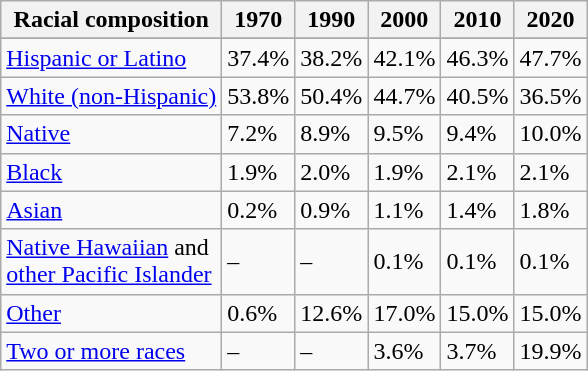<table class="wikitable sortable collapsible">
<tr>
<th>Racial composition</th>
<th>1970</th>
<th>1990</th>
<th>2000</th>
<th>2010</th>
<th>2020</th>
</tr>
<tr>
</tr>
<tr>
<td><a href='#'>Hispanic or Latino</a></td>
<td>37.4%</td>
<td>38.2%</td>
<td>42.1%</td>
<td>46.3%</td>
<td>47.7%</td>
</tr>
<tr>
<td><a href='#'>White (non-Hispanic)</a></td>
<td>53.8%</td>
<td>50.4%</td>
<td>44.7%</td>
<td>40.5%</td>
<td>36.5%</td>
</tr>
<tr>
<td><a href='#'>Native</a></td>
<td>7.2%</td>
<td>8.9%</td>
<td>9.5%</td>
<td>9.4%</td>
<td>10.0%</td>
</tr>
<tr>
<td><a href='#'>Black</a></td>
<td>1.9%</td>
<td>2.0%</td>
<td>1.9%</td>
<td>2.1%</td>
<td>2.1%</td>
</tr>
<tr>
<td><a href='#'>Asian</a></td>
<td>0.2%</td>
<td>0.9%</td>
<td>1.1%</td>
<td>1.4%</td>
<td>1.8%</td>
</tr>
<tr>
<td><a href='#'>Native Hawaiian</a> and<br><a href='#'>other Pacific Islander</a></td>
<td>–</td>
<td>–</td>
<td>0.1%</td>
<td>0.1%</td>
<td>0.1%</td>
</tr>
<tr>
<td><a href='#'>Other</a></td>
<td>0.6%</td>
<td>12.6%</td>
<td>17.0%</td>
<td>15.0%</td>
<td>15.0%</td>
</tr>
<tr>
<td><a href='#'>Two or more races</a></td>
<td>–</td>
<td>–</td>
<td>3.6%</td>
<td>3.7%</td>
<td>19.9%</td>
</tr>
</table>
